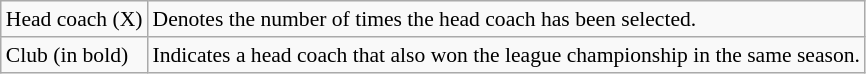<table class="wikitable" style="font-size:90%;">
<tr>
<td>Head coach (X)</td>
<td>Denotes the number of times the head coach has been selected.</td>
</tr>
<tr>
<td>Club (in bold)</td>
<td>Indicates a head coach that also won the league championship in the same season.</td>
</tr>
</table>
